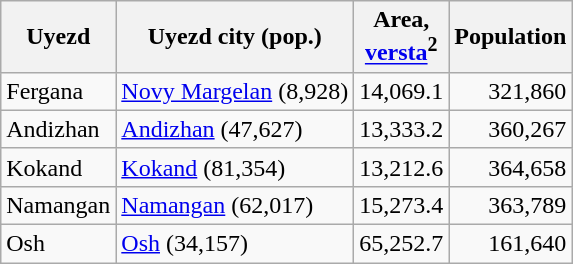<table class="wikitable">
<tr>
<th>Uyezd</th>
<th>Uyezd city (pop.)</th>
<th>Area,<br><a href='#'>versta</a><sup>2</sup></th>
<th>Population</th>
</tr>
<tr>
<td>Fergana</td>
<td><a href='#'>Novy Margelan</a> (8,928)</td>
<td style="text-align:right">14,069.1</td>
<td style="text-align:right">321,860</td>
</tr>
<tr>
<td>Andizhan</td>
<td><a href='#'>Andizhan</a> (47,627)</td>
<td style="text-align:right">13,333.2</td>
<td style="text-align:right">360,267</td>
</tr>
<tr>
<td>Kokand</td>
<td><a href='#'>Kokand</a> (81,354)</td>
<td style="text-align:right">13,212.6</td>
<td style="text-align:right">364,658</td>
</tr>
<tr>
<td>Namangan</td>
<td><a href='#'>Namangan</a> (62,017)</td>
<td style="text-align:right">15,273.4</td>
<td style="text-align:right">363,789</td>
</tr>
<tr>
<td>Osh</td>
<td><a href='#'>Osh</a> (34,157)</td>
<td style="text-align:right">65,252.7</td>
<td style="text-align:right">161,640</td>
</tr>
</table>
